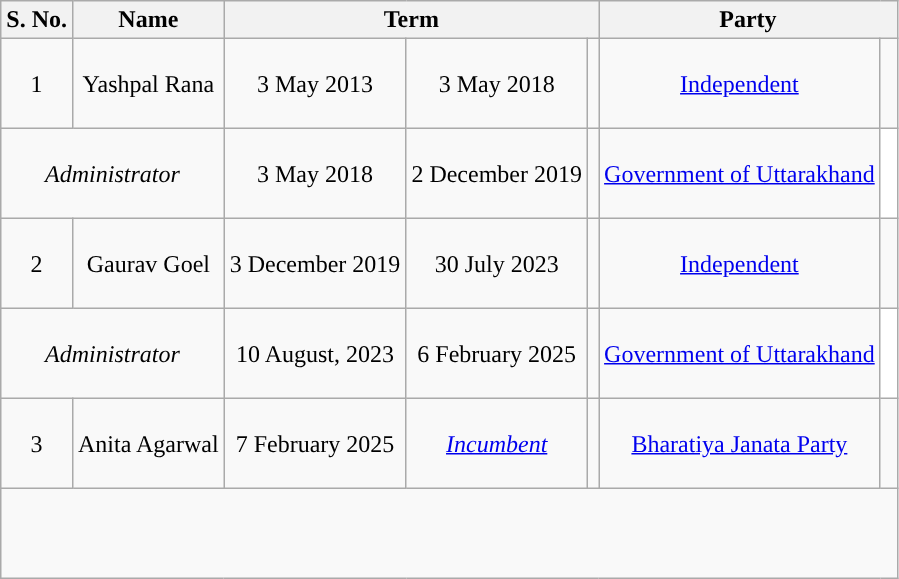<table class="wikitable sortable">
<tr>
<th scope="col">S. No.</th>
<th colspan=1>Name</th>
<th colspan=3>Term</th>
<th colspan=2>Party</th>
</tr>
<tr style="text-align:center; height:60px;">
<td>1</td>
<td>Yashpal Rana</td>
<td>3 May 2013</td>
<td>3 May 2018</td>
<td></td>
<td><a href='#'>Independent</a></td>
<td width="4px" style="background-color: "></td>
</tr>
<tr style="text-align:center; height:60px;">
<td colspan=2><em>Administrator</em></td>
<td>3 May 2018</td>
<td>2 December 2019</td>
<td></td>
<td><a href='#'>Government of Uttarakhand</a></td>
<td style="background-color: white"></td>
</tr>
<tr style="text-align:center; height:60px;">
<td>2</td>
<td>Gaurav Goel</td>
<td>3 December 2019</td>
<td>30 July 2023</td>
<td></td>
<td><a href='#'>Independent</a></td>
<td width="4px" style="background-color: "></td>
</tr>
<tr style="text-align:center; height:60px;">
<td colspan=2><em>Administrator</em></td>
<td>10 August, 2023</td>
<td>6 February 2025</td>
<td></td>
<td><a href='#'>Government of Uttarakhand</a></td>
<td style="background-color: white"></td>
</tr>
<tr style="text-align:center; height:60px;">
<td>3</td>
<td>Anita Agarwal</td>
<td>7 February 2025</td>
<td><em><a href='#'>Incumbent</a></em></td>
<td></td>
<td><a href='#'>Bharatiya Janata Party</a></td>
<td width="4px" style="background-color: "></td>
</tr>
<tr style="text-align:center; height:60px;">
</tr>
</table>
